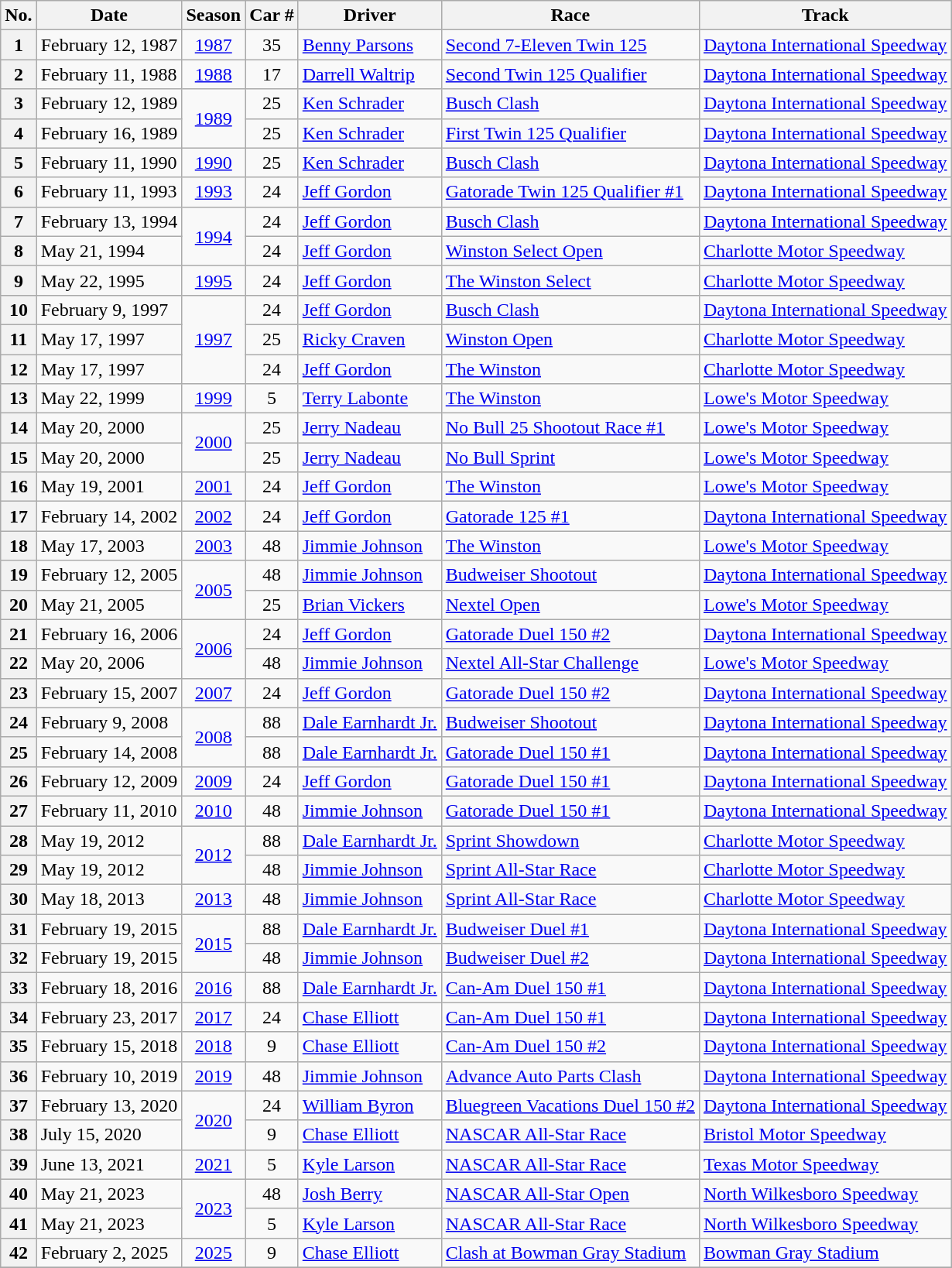<table class="wikitable sortable">
<tr>
<th scope="col">No.</th>
<th scope="col">Date</th>
<th scope="col">Season</th>
<th scope="col">Car #</th>
<th scope="col">Driver</th>
<th scope="col">Race</th>
<th scope="col">Track</th>
</tr>
<tr>
<th scope="row">1</th>
<td>February 12, 1987</td>
<td style="text-align:center;"><a href='#'>1987</a></td>
<td style="text-align:center;">35</td>
<td><a href='#'>Benny Parsons</a></td>
<td><a href='#'>Second 7-Eleven Twin 125</a></td>
<td><a href='#'>Daytona International Speedway</a></td>
</tr>
<tr>
<th scope="row">2</th>
<td>February 11, 1988</td>
<td style="text-align:center;"><a href='#'>1988</a></td>
<td style="text-align:center;">17</td>
<td><a href='#'>Darrell Waltrip</a></td>
<td><a href='#'>Second Twin 125 Qualifier</a></td>
<td><a href='#'>Daytona International Speedway</a></td>
</tr>
<tr>
<th scope="row">3</th>
<td>February 12, 1989</td>
<td rowspan="2" style="text-align:center;"><a href='#'>1989</a></td>
<td style="text-align:center;">25</td>
<td><a href='#'>Ken Schrader</a></td>
<td><a href='#'>Busch Clash</a></td>
<td><a href='#'>Daytona International Speedway</a></td>
</tr>
<tr>
<th scope="row">4</th>
<td>February 16, 1989</td>
<td style="text-align:center;">25</td>
<td><a href='#'>Ken Schrader</a></td>
<td><a href='#'>First Twin 125 Qualifier</a></td>
<td><a href='#'>Daytona International Speedway</a></td>
</tr>
<tr>
<th scope="row">5</th>
<td>February 11, 1990</td>
<td style="text-align:center;"><a href='#'>1990</a></td>
<td style="text-align:center;">25</td>
<td><a href='#'>Ken Schrader</a></td>
<td><a href='#'>Busch Clash</a></td>
<td><a href='#'>Daytona International Speedway</a></td>
</tr>
<tr>
<th scope="row">6</th>
<td>February 11, 1993</td>
<td style="text-align:center;"><a href='#'>1993</a></td>
<td style="text-align:center;">24</td>
<td><a href='#'>Jeff Gordon</a></td>
<td><a href='#'>Gatorade Twin 125 Qualifier #1</a></td>
<td><a href='#'>Daytona International Speedway</a></td>
</tr>
<tr>
<th scope="row">7</th>
<td>February 13, 1994</td>
<td rowspan="2" style="text-align:center;"><a href='#'>1994</a></td>
<td style="text-align:center;">24</td>
<td><a href='#'>Jeff Gordon</a></td>
<td><a href='#'>Busch Clash</a></td>
<td><a href='#'>Daytona International Speedway</a></td>
</tr>
<tr>
<th scope="row">8</th>
<td>May 21, 1994</td>
<td style="text-align:center;">24</td>
<td><a href='#'>Jeff Gordon</a></td>
<td><a href='#'>Winston Select Open</a></td>
<td><a href='#'>Charlotte Motor Speedway</a></td>
</tr>
<tr>
<th scope="row">9</th>
<td>May 22, 1995</td>
<td style="text-align:center;"><a href='#'>1995</a></td>
<td style="text-align:center;">24</td>
<td><a href='#'>Jeff Gordon</a></td>
<td><a href='#'>The Winston Select</a></td>
<td><a href='#'>Charlotte Motor Speedway</a></td>
</tr>
<tr>
<th scope="row">10</th>
<td>February 9, 1997</td>
<td rowspan="3" style="text-align:center;"><a href='#'>1997</a></td>
<td style="text-align:center;">24</td>
<td><a href='#'>Jeff Gordon</a></td>
<td><a href='#'>Busch Clash</a></td>
<td><a href='#'>Daytona International Speedway</a></td>
</tr>
<tr>
<th scope="row">11</th>
<td>May 17, 1997</td>
<td style="text-align:center;">25</td>
<td><a href='#'>Ricky Craven</a></td>
<td><a href='#'>Winston Open</a></td>
<td><a href='#'>Charlotte Motor Speedway</a></td>
</tr>
<tr>
<th scope="row">12</th>
<td>May 17, 1997</td>
<td style="text-align:center;">24</td>
<td><a href='#'>Jeff Gordon</a></td>
<td><a href='#'>The Winston</a></td>
<td><a href='#'>Charlotte Motor Speedway</a></td>
</tr>
<tr>
<th scope="row">13</th>
<td>May 22, 1999</td>
<td style="text-align:center;"><a href='#'>1999</a></td>
<td style="text-align:center;">5</td>
<td><a href='#'>Terry Labonte</a></td>
<td><a href='#'>The Winston</a></td>
<td><a href='#'>Lowe's Motor Speedway</a></td>
</tr>
<tr>
<th scope="row">14</th>
<td>May 20, 2000</td>
<td rowspan="2" style="text-align:center;"><a href='#'>2000</a></td>
<td style="text-align:center;">25</td>
<td><a href='#'>Jerry Nadeau</a></td>
<td><a href='#'>No Bull 25 Shootout Race #1</a></td>
<td><a href='#'>Lowe's Motor Speedway</a></td>
</tr>
<tr>
<th scope="row">15</th>
<td>May 20, 2000</td>
<td style="text-align:center;">25</td>
<td><a href='#'>Jerry Nadeau</a></td>
<td><a href='#'>No Bull Sprint</a></td>
<td><a href='#'>Lowe's Motor Speedway</a></td>
</tr>
<tr>
<th scope="row">16</th>
<td>May 19, 2001</td>
<td style="text-align:center;"><a href='#'>2001</a></td>
<td style="text-align:center;">24</td>
<td><a href='#'>Jeff Gordon</a></td>
<td><a href='#'>The Winston</a></td>
<td><a href='#'>Lowe's Motor Speedway</a></td>
</tr>
<tr>
<th scope="row">17</th>
<td>February 14, 2002</td>
<td style="text-align:center;"><a href='#'>2002</a></td>
<td style="text-align:center;">24</td>
<td><a href='#'>Jeff Gordon</a></td>
<td><a href='#'>Gatorade 125 #1</a></td>
<td><a href='#'>Daytona International Speedway</a></td>
</tr>
<tr>
<th scope="row">18</th>
<td>May 17, 2003</td>
<td style="text-align:center;"><a href='#'>2003</a></td>
<td style="text-align:center;">48</td>
<td><a href='#'>Jimmie Johnson</a></td>
<td><a href='#'>The Winston</a></td>
<td><a href='#'>Lowe's Motor Speedway</a></td>
</tr>
<tr>
<th scope="row">19</th>
<td>February 12, 2005</td>
<td rowspan="2" style="text-align:center;"><a href='#'>2005</a></td>
<td style="text-align:center;">48</td>
<td><a href='#'>Jimmie Johnson</a></td>
<td><a href='#'>Budweiser Shootout</a></td>
<td><a href='#'>Daytona International Speedway</a></td>
</tr>
<tr>
<th scope="row">20</th>
<td>May 21, 2005</td>
<td style="text-align:center;">25</td>
<td><a href='#'>Brian Vickers</a></td>
<td><a href='#'>Nextel Open</a></td>
<td><a href='#'>Lowe's Motor Speedway</a></td>
</tr>
<tr>
<th scope="row">21</th>
<td>February 16, 2006</td>
<td rowspan="2" style="text-align:center;"><a href='#'>2006</a></td>
<td style="text-align:center;">24</td>
<td><a href='#'>Jeff Gordon</a></td>
<td><a href='#'>Gatorade Duel 150 #2</a></td>
<td><a href='#'>Daytona International Speedway</a></td>
</tr>
<tr>
<th scope="row">22</th>
<td>May 20, 2006</td>
<td style="text-align:center;">48</td>
<td><a href='#'>Jimmie Johnson</a></td>
<td><a href='#'>Nextel All-Star Challenge</a></td>
<td><a href='#'>Lowe's Motor Speedway</a></td>
</tr>
<tr>
<th scope="row">23</th>
<td>February 15, 2007</td>
<td style="text-align:center;"><a href='#'>2007</a></td>
<td style="text-align:center;">24</td>
<td><a href='#'>Jeff Gordon</a></td>
<td><a href='#'>Gatorade Duel 150 #2</a></td>
<td><a href='#'>Daytona International Speedway</a></td>
</tr>
<tr>
<th scope="row">24</th>
<td>February 9, 2008</td>
<td rowspan="2" style="text-align:center;"><a href='#'>2008</a></td>
<td style="text-align:center;">88</td>
<td><a href='#'>Dale Earnhardt Jr.</a></td>
<td><a href='#'>Budweiser Shootout</a></td>
<td><a href='#'>Daytona International Speedway</a></td>
</tr>
<tr>
<th scope="row">25</th>
<td>February 14, 2008</td>
<td style="text-align:center;">88</td>
<td><a href='#'>Dale Earnhardt Jr.</a></td>
<td><a href='#'>Gatorade Duel 150 #1</a></td>
<td><a href='#'>Daytona International Speedway</a></td>
</tr>
<tr>
<th scope="row">26</th>
<td>February 12, 2009</td>
<td style="text-align:center;"><a href='#'>2009</a></td>
<td style="text-align:center;">24</td>
<td><a href='#'>Jeff Gordon</a></td>
<td><a href='#'>Gatorade Duel 150 #1</a></td>
<td><a href='#'>Daytona International Speedway</a></td>
</tr>
<tr>
<th scope="row">27</th>
<td>February 11, 2010</td>
<td style="text-align:center;"><a href='#'>2010</a></td>
<td style="text-align:center;">48</td>
<td><a href='#'>Jimmie Johnson</a></td>
<td><a href='#'>Gatorade Duel 150 #1</a></td>
<td><a href='#'>Daytona International Speedway</a></td>
</tr>
<tr>
<th scope="row">28</th>
<td>May 19, 2012</td>
<td rowspan="2" style="text-align:center;"><a href='#'>2012</a></td>
<td style="text-align:center;">88</td>
<td><a href='#'>Dale Earnhardt Jr.</a></td>
<td><a href='#'>Sprint Showdown</a></td>
<td><a href='#'>Charlotte Motor Speedway</a></td>
</tr>
<tr>
<th scope="row">29</th>
<td>May 19, 2012</td>
<td style="text-align:center;">48</td>
<td><a href='#'>Jimmie Johnson</a></td>
<td><a href='#'>Sprint All-Star Race</a></td>
<td><a href='#'>Charlotte Motor Speedway</a></td>
</tr>
<tr>
<th scope="row">30</th>
<td>May 18, 2013</td>
<td style="text-align:center;"><a href='#'>2013</a></td>
<td style="text-align:center;">48</td>
<td><a href='#'>Jimmie Johnson</a></td>
<td><a href='#'>Sprint All-Star Race</a></td>
<td><a href='#'>Charlotte Motor Speedway</a></td>
</tr>
<tr>
<th scope="row">31</th>
<td>February 19, 2015</td>
<td rowspan="2" style="text-align:center;"><a href='#'>2015</a></td>
<td style="text-align:center;">88</td>
<td><a href='#'>Dale Earnhardt Jr.</a></td>
<td><a href='#'>Budweiser Duel #1</a></td>
<td><a href='#'>Daytona International Speedway</a></td>
</tr>
<tr>
<th scope="row">32</th>
<td>February 19, 2015</td>
<td style="text-align:center;">48</td>
<td><a href='#'>Jimmie Johnson</a></td>
<td><a href='#'>Budweiser Duel #2</a></td>
<td><a href='#'>Daytona International Speedway</a></td>
</tr>
<tr>
<th scope="row">33</th>
<td>February 18, 2016</td>
<td style="text-align:center;"><a href='#'>2016</a></td>
<td style="text-align:center;">88</td>
<td><a href='#'>Dale Earnhardt Jr.</a></td>
<td><a href='#'>Can-Am Duel 150 #1</a></td>
<td><a href='#'>Daytona International Speedway</a></td>
</tr>
<tr>
<th scope="row">34</th>
<td>February 23, 2017</td>
<td style="text-align:center;"><a href='#'>2017</a></td>
<td style="text-align:center;">24</td>
<td><a href='#'>Chase Elliott</a></td>
<td><a href='#'>Can-Am Duel 150 #1</a></td>
<td><a href='#'>Daytona International Speedway</a></td>
</tr>
<tr>
<th scope="row">35</th>
<td>February 15, 2018</td>
<td style="text-align:center;"><a href='#'>2018</a></td>
<td style="text-align:center;">9</td>
<td><a href='#'>Chase Elliott</a></td>
<td><a href='#'>Can-Am Duel 150 #2</a></td>
<td><a href='#'>Daytona International Speedway</a></td>
</tr>
<tr>
<th scope="row">36</th>
<td>February 10, 2019</td>
<td style="text-align:center;"><a href='#'>2019</a></td>
<td style="text-align:center;">48</td>
<td><a href='#'>Jimmie Johnson</a></td>
<td><a href='#'>Advance Auto Parts Clash</a></td>
<td><a href='#'>Daytona International Speedway</a></td>
</tr>
<tr>
<th scope="row">37</th>
<td>February 13, 2020</td>
<td rowspan="2" style="text-align:center;"><a href='#'>2020</a></td>
<td style="text-align:center;">24</td>
<td><a href='#'>William Byron</a></td>
<td><a href='#'>Bluegreen Vacations Duel 150 #2</a></td>
<td><a href='#'>Daytona International Speedway</a></td>
</tr>
<tr>
<th scope="row">38</th>
<td>July 15, 2020</td>
<td style="text-align:center;">9</td>
<td><a href='#'>Chase Elliott</a></td>
<td><a href='#'>NASCAR All-Star Race</a></td>
<td><a href='#'>Bristol Motor Speedway</a></td>
</tr>
<tr>
<th scope="row">39</th>
<td>June 13, 2021</td>
<td style="text-align:center;"><a href='#'>2021</a></td>
<td style="text-align:center;">5</td>
<td><a href='#'>Kyle Larson</a></td>
<td><a href='#'>NASCAR All-Star Race</a></td>
<td><a href='#'>Texas Motor Speedway</a></td>
</tr>
<tr>
<th scope="row">40</th>
<td>May 21, 2023</td>
<td rowspan="2" style="text-align:center;"><a href='#'>2023</a></td>
<td style="text-align:center;">48</td>
<td><a href='#'>Josh Berry</a></td>
<td><a href='#'>NASCAR All-Star Open</a></td>
<td><a href='#'>North Wilkesboro Speedway</a></td>
</tr>
<tr>
<th scope="row">41</th>
<td>May 21, 2023</td>
<td style="text-align:center;">5</td>
<td><a href='#'>Kyle Larson</a></td>
<td><a href='#'>NASCAR All-Star Race</a></td>
<td><a href='#'>North Wilkesboro Speedway</a></td>
</tr>
<tr>
<th scope="row">42</th>
<td>February 2, 2025</td>
<td style="text-align:center;"><a href='#'>2025</a></td>
<td style="text-align:center;">9</td>
<td><a href='#'>Chase Elliott</a></td>
<td><a href='#'>Clash at Bowman Gray Stadium</a></td>
<td><a href='#'>Bowman Gray Stadium</a></td>
</tr>
<tr>
</tr>
</table>
